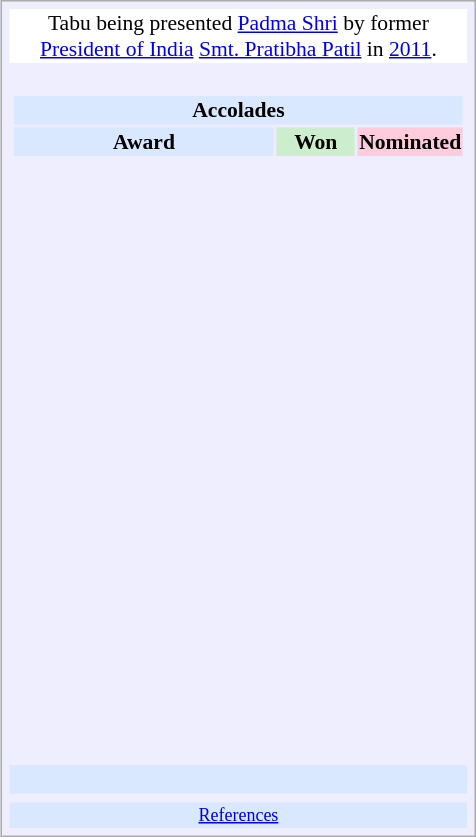<table class="infobox" style="width:22em; text-align:left; font-size:90%; vertical-align:middle; background:#eef;">
<tr style="background:white;">
<td colspan="3" style="text-align:center;"> Tabu being presented <a href='#'>Padma Shri</a> by former <a href='#'>President of India</a> <a href='#'>Smt. Pratibha Patil</a> in <a href='#'>2011</a>.</td>
</tr>
<tr>
<td colspan=3><br><table class="collapsible collapsed" style="width:100%;">
<tr>
<th colspan="3" style="background:#d9e8ff; text-align:center;">Accolades</th>
</tr>
<tr style="background:#d9e8ff; text-align:center; text-align:center;">
<td><strong>Award</strong></td>
<td style="background:#cec; text-size:0.9em; width:50px;"><strong>Won</strong></td>
<td style="background:#fcd; text-size:0.9em; width:50px;"><strong>Nominated</strong></td>
</tr>
<tr>
<td align="center"><br></td>
<td></td>
<td></td>
</tr>
<tr>
<td align="center"><br></td>
<td></td>
<td></td>
</tr>
<tr>
<td align="center"><br></td>
<td></td>
<td></td>
</tr>
<tr>
<td align="center"><br></td>
<td></td>
<td></td>
</tr>
<tr>
<td align="center"><br></td>
<td></td>
<td></td>
</tr>
<tr>
<td align="center"><br></td>
<td></td>
<td></td>
</tr>
<tr>
<td align="center"><br></td>
<td></td>
<td></td>
</tr>
<tr>
<td align="center"><br></td>
<td></td>
<td></td>
</tr>
<tr>
<td align="center"><br></td>
<td></td>
<td></td>
</tr>
<tr>
<td align="center"><br></td>
<td></td>
<td></td>
</tr>
<tr>
<td align="center"><br></td>
<td></td>
<td></td>
</tr>
<tr>
<td align="center"><br></td>
<td></td>
<td></td>
</tr>
<tr>
<td align="center"><br></td>
<td></td>
<td></td>
</tr>
<tr>
<td align="center"><br></td>
<td></td>
<td></td>
</tr>
<tr>
<td align="center"><br></td>
<td></td>
<td></td>
</tr>
<tr>
<td align="center"><br></td>
<td></td>
<td></td>
</tr>
<tr>
<td align="center"><br></td>
<td></td>
<td></td>
</tr>
<tr>
<td align="center"><br></td>
<td></td>
<td></td>
</tr>
<tr>
<td align="center"><br></td>
<td></td>
<td></td>
</tr>
<tr>
</tr>
</table>
</td>
</tr>
<tr style="background:#d9e8ff;">
<td style="text-align:center;" colspan="3"><br></td>
</tr>
<tr>
<td></td>
<td></td>
<td></td>
</tr>
<tr style="background:#d9e8ff;">
<td colspan="3" style="font-size: smaller; text-align:center;"><a href='#'>References</a></td>
</tr>
</table>
